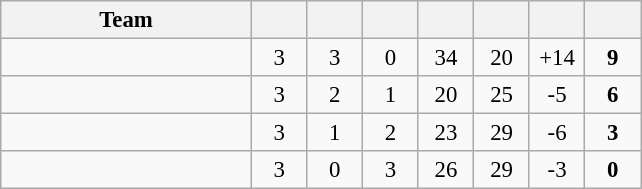<table class="wikitable" style="text-align:center;font-size:95%">
<tr>
<th width="160">Team</th>
<th width="30"></th>
<th width="30"></th>
<th width="30"></th>
<th width="30"></th>
<th width="30"></th>
<th width="30"></th>
<th width="30"></th>
</tr>
<tr>
<td align="left"></td>
<td>3</td>
<td>3</td>
<td>0</td>
<td>34</td>
<td>20</td>
<td>+14</td>
<td><strong>9</strong></td>
</tr>
<tr>
<td align="left"></td>
<td>3</td>
<td>2</td>
<td>1</td>
<td>20</td>
<td>25</td>
<td>-5</td>
<td><strong>6</strong></td>
</tr>
<tr>
<td align="left"></td>
<td>3</td>
<td>1</td>
<td>2</td>
<td>23</td>
<td>29</td>
<td>-6</td>
<td><strong>3</strong></td>
</tr>
<tr>
<td align="left"></td>
<td>3</td>
<td>0</td>
<td>3</td>
<td>26</td>
<td>29</td>
<td>-3</td>
<td><strong>0</strong></td>
</tr>
</table>
